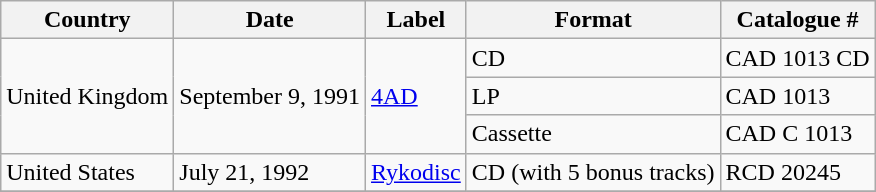<table class="wikitable">
<tr>
<th>Country</th>
<th>Date</th>
<th>Label</th>
<th>Format</th>
<th>Catalogue #</th>
</tr>
<tr>
<td rowspan="3">United Kingdom</td>
<td rowspan="3">September 9, 1991</td>
<td rowspan="3"><a href='#'>4AD</a></td>
<td>CD</td>
<td>CAD 1013 CD</td>
</tr>
<tr>
<td>LP</td>
<td>CAD 1013</td>
</tr>
<tr>
<td>Cassette</td>
<td>CAD C 1013</td>
</tr>
<tr>
<td>United States</td>
<td>July 21, 1992</td>
<td><a href='#'>Rykodisc</a></td>
<td>CD (with 5 bonus tracks)</td>
<td>RCD 20245</td>
</tr>
<tr>
</tr>
</table>
